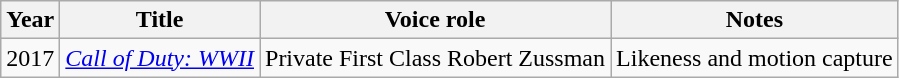<table class="wikitable">
<tr>
<th>Year</th>
<th>Title</th>
<th>Voice role</th>
<th>Notes</th>
</tr>
<tr>
<td>2017</td>
<td><em><a href='#'>Call of Duty: WWII</a></em></td>
<td>Private First Class Robert Zussman</td>
<td>Likeness and motion capture</td>
</tr>
</table>
